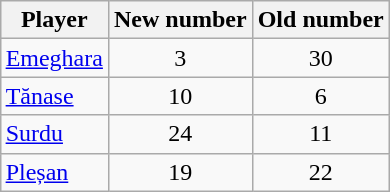<table class="wikitable" style="text-align:left;margin-left:1em;float:right">
<tr>
<th>Player</th>
<th>New number</th>
<th>Old number</th>
</tr>
<tr>
<td align=left><a href='#'>Emeghara</a></td>
<td align=center>3</td>
<td align=center>30</td>
</tr>
<tr>
<td align=left><a href='#'>Tănase</a></td>
<td align=center>10</td>
<td align=center>6</td>
</tr>
<tr>
<td align=left><a href='#'>Surdu</a></td>
<td align=center>24</td>
<td align=center>11</td>
</tr>
<tr>
<td align=left><a href='#'>Pleșan</a></td>
<td align=center>19</td>
<td align=center>22</td>
</tr>
</table>
